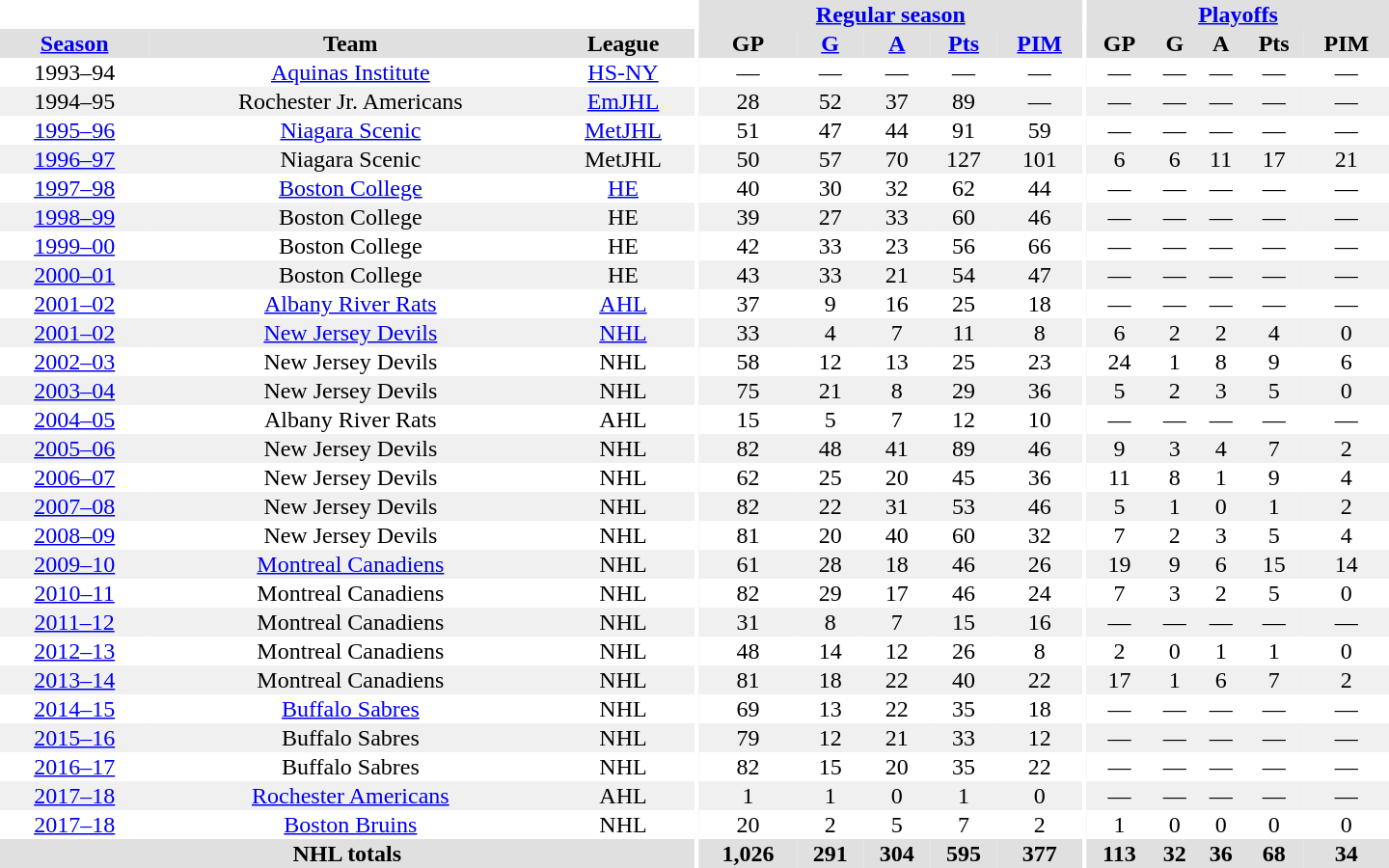<table border="0" cellpadding="1" cellspacing="0" style="text-align:center; width:60em">
<tr bgcolor="#e0e0e0">
<th colspan="3" bgcolor="#ffffff"></th>
<th rowspan="100" bgcolor="#ffffff"></th>
<th colspan="5"><a href='#'>Regular season</a></th>
<th rowspan="100" bgcolor="#ffffff"></th>
<th colspan="5"><a href='#'>Playoffs</a></th>
</tr>
<tr bgcolor="#e0e0e0">
<th><a href='#'>Season</a></th>
<th>Team</th>
<th>League</th>
<th>GP</th>
<th><a href='#'>G</a></th>
<th><a href='#'>A</a></th>
<th><a href='#'>Pts</a></th>
<th><a href='#'>PIM</a></th>
<th>GP</th>
<th>G</th>
<th>A</th>
<th>Pts</th>
<th>PIM</th>
</tr>
<tr>
<td>1993–94</td>
<td><a href='#'>Aquinas Institute</a></td>
<td><a href='#'>HS-NY</a></td>
<td>—</td>
<td>—</td>
<td>—</td>
<td>—</td>
<td>—</td>
<td>—</td>
<td>—</td>
<td>—</td>
<td>—</td>
<td>—</td>
</tr>
<tr bgcolor="#f0f0f0">
<td>1994–95</td>
<td>Rochester Jr. Americans</td>
<td><a href='#'>EmJHL</a></td>
<td>28</td>
<td>52</td>
<td>37</td>
<td>89</td>
<td>—</td>
<td>—</td>
<td>—</td>
<td>—</td>
<td>—</td>
<td>—</td>
</tr>
<tr>
<td><a href='#'>1995–96</a></td>
<td><a href='#'>Niagara Scenic</a></td>
<td><a href='#'>MetJHL</a></td>
<td>51</td>
<td>47</td>
<td>44</td>
<td>91</td>
<td>59</td>
<td>—</td>
<td>—</td>
<td>—</td>
<td>—</td>
<td>—</td>
</tr>
<tr bgcolor="#f0f0f0">
<td><a href='#'>1996–97</a></td>
<td>Niagara Scenic</td>
<td>MetJHL</td>
<td>50</td>
<td>57</td>
<td>70</td>
<td>127</td>
<td>101</td>
<td>6</td>
<td>6</td>
<td>11</td>
<td>17</td>
<td>21</td>
</tr>
<tr>
<td><a href='#'>1997–98</a></td>
<td><a href='#'>Boston College</a></td>
<td><a href='#'>HE</a></td>
<td>40</td>
<td>30</td>
<td>32</td>
<td>62</td>
<td>44</td>
<td>—</td>
<td>—</td>
<td>—</td>
<td>—</td>
<td>—</td>
</tr>
<tr bgcolor="#f0f0f0">
<td><a href='#'>1998–99</a></td>
<td>Boston College</td>
<td>HE</td>
<td>39</td>
<td>27</td>
<td>33</td>
<td>60</td>
<td>46</td>
<td>—</td>
<td>—</td>
<td>—</td>
<td>—</td>
<td>—</td>
</tr>
<tr>
<td><a href='#'>1999–00</a></td>
<td>Boston College</td>
<td>HE</td>
<td>42</td>
<td>33</td>
<td>23</td>
<td>56</td>
<td>66</td>
<td>—</td>
<td>—</td>
<td>—</td>
<td>—</td>
<td>—</td>
</tr>
<tr bgcolor="#f0f0f0">
<td><a href='#'>2000–01</a></td>
<td>Boston College</td>
<td>HE</td>
<td>43</td>
<td>33</td>
<td>21</td>
<td>54</td>
<td>47</td>
<td>—</td>
<td>—</td>
<td>—</td>
<td>—</td>
<td>—</td>
</tr>
<tr>
<td><a href='#'>2001–02</a></td>
<td><a href='#'>Albany River Rats</a></td>
<td><a href='#'>AHL</a></td>
<td>37</td>
<td>9</td>
<td>16</td>
<td>25</td>
<td>18</td>
<td>—</td>
<td>—</td>
<td>—</td>
<td>—</td>
<td>—</td>
</tr>
<tr bgcolor="#f0f0f0">
<td><a href='#'>2001–02</a></td>
<td><a href='#'>New Jersey Devils</a></td>
<td><a href='#'>NHL</a></td>
<td>33</td>
<td>4</td>
<td>7</td>
<td>11</td>
<td>8</td>
<td>6</td>
<td>2</td>
<td>2</td>
<td>4</td>
<td>0</td>
</tr>
<tr>
<td><a href='#'>2002–03</a></td>
<td>New Jersey Devils</td>
<td>NHL</td>
<td>58</td>
<td>12</td>
<td>13</td>
<td>25</td>
<td>23</td>
<td>24</td>
<td>1</td>
<td>8</td>
<td>9</td>
<td>6</td>
</tr>
<tr bgcolor="#f0f0f0">
<td><a href='#'>2003–04</a></td>
<td>New Jersey Devils</td>
<td>NHL</td>
<td>75</td>
<td>21</td>
<td>8</td>
<td>29</td>
<td>36</td>
<td>5</td>
<td>2</td>
<td>3</td>
<td>5</td>
<td>0</td>
</tr>
<tr>
<td><a href='#'>2004–05</a></td>
<td>Albany River Rats</td>
<td>AHL</td>
<td>15</td>
<td>5</td>
<td>7</td>
<td>12</td>
<td>10</td>
<td>—</td>
<td>—</td>
<td>—</td>
<td>—</td>
<td>—</td>
</tr>
<tr bgcolor="#f0f0f0">
<td><a href='#'>2005–06</a></td>
<td>New Jersey Devils</td>
<td>NHL</td>
<td>82</td>
<td>48</td>
<td>41</td>
<td>89</td>
<td>46</td>
<td>9</td>
<td>3</td>
<td>4</td>
<td>7</td>
<td>2</td>
</tr>
<tr>
<td><a href='#'>2006–07</a></td>
<td>New Jersey Devils</td>
<td>NHL</td>
<td>62</td>
<td>25</td>
<td>20</td>
<td>45</td>
<td>36</td>
<td>11</td>
<td>8</td>
<td>1</td>
<td>9</td>
<td>4</td>
</tr>
<tr bgcolor="#f0f0f0">
<td><a href='#'>2007–08</a></td>
<td>New Jersey Devils</td>
<td>NHL</td>
<td>82</td>
<td>22</td>
<td>31</td>
<td>53</td>
<td>46</td>
<td>5</td>
<td>1</td>
<td>0</td>
<td>1</td>
<td>2</td>
</tr>
<tr>
<td><a href='#'>2008–09</a></td>
<td>New Jersey Devils</td>
<td>NHL</td>
<td>81</td>
<td>20</td>
<td>40</td>
<td>60</td>
<td>32</td>
<td>7</td>
<td>2</td>
<td>3</td>
<td>5</td>
<td>4</td>
</tr>
<tr bgcolor="#f0f0f0">
<td><a href='#'>2009–10</a></td>
<td><a href='#'>Montreal Canadiens</a></td>
<td>NHL</td>
<td>61</td>
<td>28</td>
<td>18</td>
<td>46</td>
<td>26</td>
<td>19</td>
<td>9</td>
<td>6</td>
<td>15</td>
<td>14</td>
</tr>
<tr>
<td><a href='#'>2010–11</a></td>
<td>Montreal Canadiens</td>
<td>NHL</td>
<td>82</td>
<td>29</td>
<td>17</td>
<td>46</td>
<td>24</td>
<td>7</td>
<td>3</td>
<td>2</td>
<td>5</td>
<td>0</td>
</tr>
<tr bgcolor="#f0f0f0">
<td><a href='#'>2011–12</a></td>
<td>Montreal Canadiens</td>
<td>NHL</td>
<td>31</td>
<td>8</td>
<td>7</td>
<td>15</td>
<td>16</td>
<td>—</td>
<td>—</td>
<td>—</td>
<td>—</td>
<td>—</td>
</tr>
<tr>
<td><a href='#'>2012–13</a></td>
<td>Montreal Canadiens</td>
<td>NHL</td>
<td>48</td>
<td>14</td>
<td>12</td>
<td>26</td>
<td>8</td>
<td>2</td>
<td>0</td>
<td>1</td>
<td>1</td>
<td>0</td>
</tr>
<tr bgcolor="#f0f0f0">
<td><a href='#'>2013–14</a></td>
<td>Montreal Canadiens</td>
<td>NHL</td>
<td>81</td>
<td>18</td>
<td>22</td>
<td>40</td>
<td>22</td>
<td>17</td>
<td>1</td>
<td>6</td>
<td>7</td>
<td>2</td>
</tr>
<tr>
<td><a href='#'>2014–15</a></td>
<td><a href='#'>Buffalo Sabres</a></td>
<td>NHL</td>
<td>69</td>
<td>13</td>
<td>22</td>
<td>35</td>
<td>18</td>
<td>—</td>
<td>—</td>
<td>—</td>
<td>—</td>
<td>—</td>
</tr>
<tr bgcolor="#f0f0f0">
<td><a href='#'>2015–16</a></td>
<td>Buffalo Sabres</td>
<td>NHL</td>
<td>79</td>
<td>12</td>
<td>21</td>
<td>33</td>
<td>12</td>
<td>—</td>
<td>—</td>
<td>—</td>
<td>—</td>
<td>—</td>
</tr>
<tr>
<td><a href='#'>2016–17</a></td>
<td>Buffalo Sabres</td>
<td>NHL</td>
<td>82</td>
<td>15</td>
<td>20</td>
<td>35</td>
<td>22</td>
<td>—</td>
<td>—</td>
<td>—</td>
<td>—</td>
<td>—</td>
</tr>
<tr bgcolor="#f0f0f0">
<td><a href='#'>2017–18</a></td>
<td><a href='#'>Rochester Americans</a></td>
<td>AHL</td>
<td>1</td>
<td>1</td>
<td>0</td>
<td>1</td>
<td>0</td>
<td>—</td>
<td>—</td>
<td>—</td>
<td>—</td>
<td>—</td>
</tr>
<tr>
<td><a href='#'>2017–18</a></td>
<td><a href='#'>Boston Bruins</a></td>
<td>NHL</td>
<td>20</td>
<td>2</td>
<td>5</td>
<td>7</td>
<td>2</td>
<td>1</td>
<td>0</td>
<td>0</td>
<td>0</td>
<td>0</td>
</tr>
<tr bgcolor="#e0e0e0">
<th colspan="3">NHL totals</th>
<th>1,026</th>
<th>291</th>
<th>304</th>
<th>595</th>
<th>377</th>
<th>113</th>
<th>32</th>
<th>36</th>
<th>68</th>
<th>34</th>
</tr>
</table>
